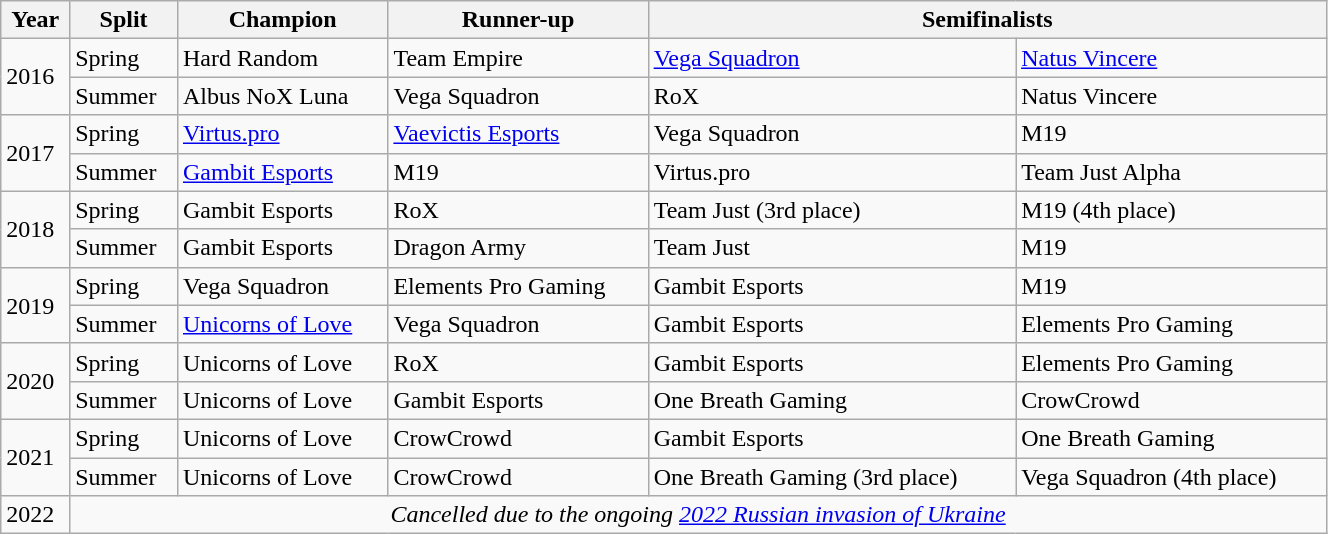<table class="wikitable" width="70%">
<tr>
<th>Year</th>
<th>Split</th>
<th>Champion</th>
<th>Runner-up</th>
<th colspan="2">Semifinalists</th>
</tr>
<tr>
<td rowspan="2">2016</td>
<td>Spring</td>
<td>Hard Random</td>
<td>Team Empire</td>
<td><a href='#'>Vega Squadron</a></td>
<td><a href='#'>Natus Vincere</a></td>
</tr>
<tr>
<td>Summer</td>
<td>Albus NoX Luna</td>
<td>Vega Squadron</td>
<td>RoX</td>
<td>Natus Vincere</td>
</tr>
<tr>
<td rowspan="2">2017</td>
<td>Spring</td>
<td><a href='#'>Virtus.pro</a></td>
<td><a href='#'>Vaevictis Esports</a></td>
<td>Vega Squadron</td>
<td>M19</td>
</tr>
<tr>
<td>Summer</td>
<td><a href='#'>Gambit Esports</a></td>
<td>M19</td>
<td>Virtus.pro</td>
<td>Team Just Alpha</td>
</tr>
<tr>
<td rowspan="2">2018</td>
<td>Spring</td>
<td>Gambit Esports</td>
<td>RoX</td>
<td>Team Just (3rd place)</td>
<td>M19 (4th place)</td>
</tr>
<tr>
<td>Summer</td>
<td>Gambit Esports</td>
<td>Dragon Army</td>
<td>Team Just</td>
<td>M19</td>
</tr>
<tr>
<td rowspan="2">2019</td>
<td>Spring</td>
<td>Vega Squadron</td>
<td>Elements Pro Gaming</td>
<td>Gambit Esports</td>
<td>M19</td>
</tr>
<tr>
<td>Summer</td>
<td><a href='#'>Unicorns of Love</a></td>
<td>Vega Squadron</td>
<td>Gambit Esports</td>
<td>Elements Pro Gaming</td>
</tr>
<tr>
<td rowspan="2">2020</td>
<td>Spring</td>
<td>Unicorns of Love</td>
<td>RoX</td>
<td>Gambit Esports</td>
<td>Elements Pro Gaming</td>
</tr>
<tr>
<td>Summer</td>
<td>Unicorns of Love</td>
<td>Gambit Esports</td>
<td>One Breath Gaming</td>
<td>CrowCrowd</td>
</tr>
<tr>
<td rowspan="2">2021</td>
<td>Spring</td>
<td>Unicorns of Love</td>
<td>CrowCrowd</td>
<td>Gambit Esports</td>
<td>One Breath Gaming</td>
</tr>
<tr>
<td>Summer</td>
<td>Unicorns of Love</td>
<td>CrowCrowd</td>
<td>One Breath Gaming (3rd place)</td>
<td>Vega Squadron (4th place)</td>
</tr>
<tr>
<td>2022</td>
<td colspan="5" align="center"><em>Cancelled due to the ongoing <a href='#'>2022 Russian invasion of Ukraine</a></em></td>
</tr>
</table>
